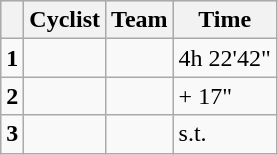<table class="wikitable">
<tr style="background:#ccccff;">
<th></th>
<th>Cyclist</th>
<th>Team</th>
<th>Time</th>
</tr>
<tr>
<td><strong>1</strong></td>
<td></td>
<td></td>
<td>4h 22'42"</td>
</tr>
<tr>
<td><strong>2</strong></td>
<td></td>
<td></td>
<td>+ 17"</td>
</tr>
<tr>
<td><strong>3</strong></td>
<td></td>
<td></td>
<td>s.t.</td>
</tr>
</table>
